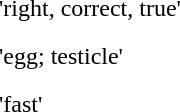<table cellpadding="2" cellspacing="10">
<tr>
<td></td>
<td>'right, correct, true'</td>
</tr>
<tr>
<td></td>
<td>'egg; testicle'</td>
</tr>
<tr>
<td></td>
<td>'fast'</td>
</tr>
</table>
